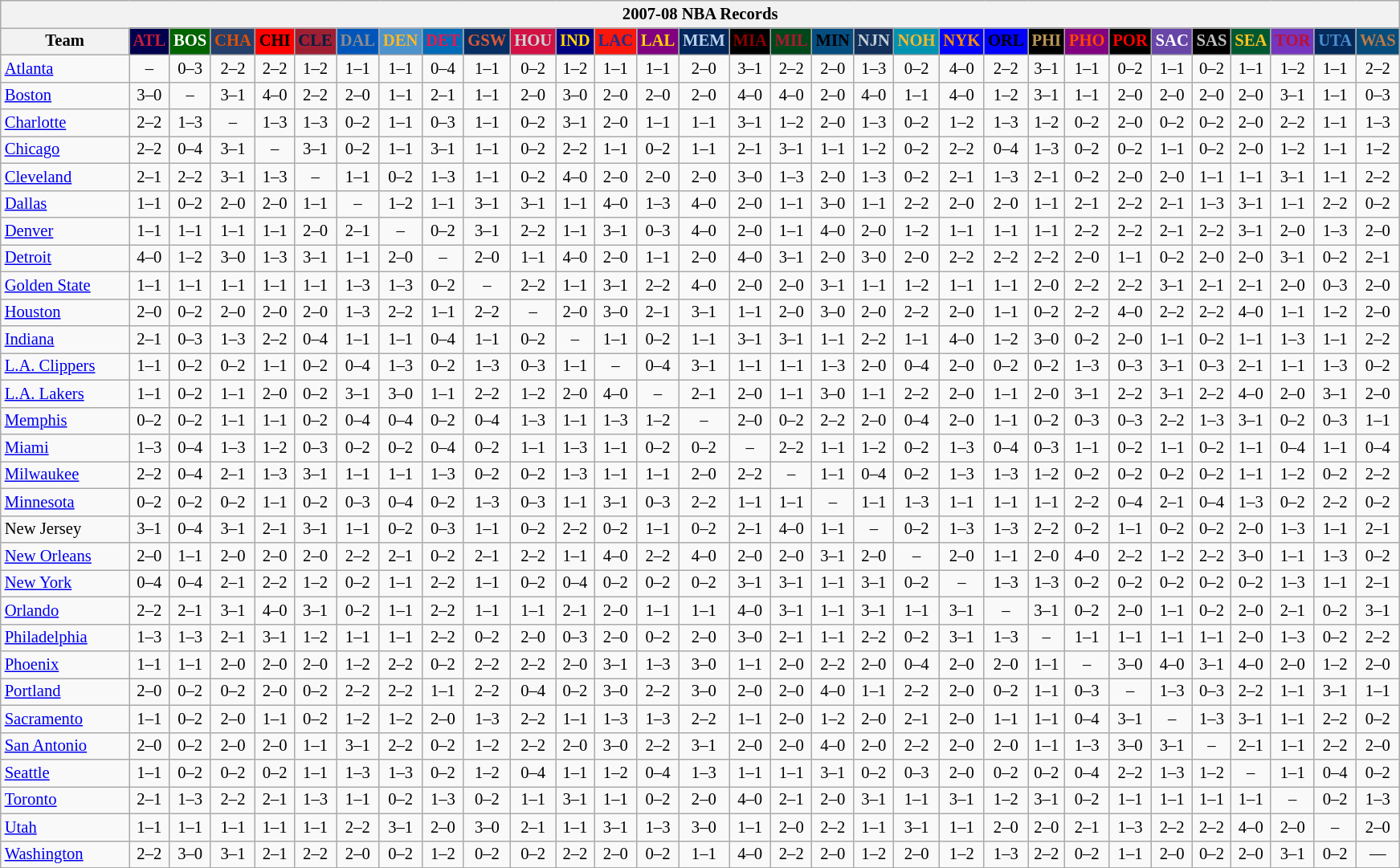<table class="wikitable mw-collapsible mw-collapsed" style="font-size:86%; text-align:center;">
<tr>
<th colspan=31>2007-08 NBA Records</th>
</tr>
<tr>
<th width=100>Team</th>
<th style="background:#00004d;color:#C41E3a;width=35">ATL</th>
<th style="background:#006400;color:#FFFFFF;width=35">BOS</th>
<th style="background:#253E6A;color:#DF5106;width=35">CHA</th>
<th style="background:#FF0000;color:#000000;width=35">CHI</th>
<th style="background:#9F1F32;color:#001D43;width=35">CLE</th>
<th style="background:#0055BA;color:#898D8F;width=35">DAL</th>
<th style="background:#4C92CC;color:#FDB827;width=35">DEN</th>
<th style="background:#006BB7;color:#ED164B;width=35">DET</th>
<th style="background:#072E63;color:#DC5A34;width=35">GSW</th>
<th style="background:#D31145;color:#CBD4D8;width=35">HOU</th>
<th style="background:#000080;color:#FFD700;width=35">IND</th>
<th style="background:#F9160D;color:#1A2E8B;width=35">LAC</th>
<th style="background:#800080;color:#FFD700;width=35">LAL</th>
<th style="background:#00265B;color:#BAD1EB;width=35">MEM</th>
<th style="background:#000000;color:#8B0000;width=35">MIA</th>
<th style="background:#00471B;color:#AC1A2F;width=35">MIL</th>
<th style="background:#044D80;color:#000000;width=35">MIN</th>
<th style="background:#12305B;color:#C4CED4;width=35">NJN</th>
<th style="background:#0093B1;color:#FDB827;width=35">NOH</th>
<th style="background:#0000FF;color:#FF8C00;width=35">NYK</th>
<th style="background:#0000FF;color:#000000;width=35">ORL</th>
<th style="background:#000000;color:#BB9754;width=35">PHI</th>
<th style="background:#800080;color:#FF4500;width=35">PHO</th>
<th style="background:#000000;color:#FF0000;width=35">POR</th>
<th style="background:#6846A8;color:#FFFFFF;width=35">SAC</th>
<th style="background:#000000;color:#C0C0C0;width=35">SAS</th>
<th style="background:#005831;color:#FFC322;width=35">SEA</th>
<th style="background:#7436BF;color:#BE0F34;width=35">TOR</th>
<th style="background:#042A5C;color:#4C8ECC;width=35">UTA</th>
<th style="background:#044D7D;color:#BC7A44;width=35">WAS</th>
</tr>
<tr>
<td style="text-align:left;"><a href='#'>Atlanta</a></td>
<td>–</td>
<td>0–3</td>
<td>2–2</td>
<td>2–2</td>
<td>1–2</td>
<td>1–1</td>
<td>1–1</td>
<td>0–4</td>
<td>1–1</td>
<td>0–2</td>
<td>1–2</td>
<td>1–1</td>
<td>1–1</td>
<td>2–0</td>
<td>3–1</td>
<td>2–2</td>
<td>2–0</td>
<td>1–3</td>
<td>0–2</td>
<td>4–0</td>
<td>2–2</td>
<td>3–1</td>
<td>1–1</td>
<td>0–2</td>
<td>1–1</td>
<td>0–2</td>
<td>1–1</td>
<td>1–2</td>
<td>1–1</td>
<td>2–2</td>
</tr>
<tr>
<td style="text-align:left;"><a href='#'>Boston</a></td>
<td>3–0</td>
<td>–</td>
<td>3–1</td>
<td>4–0</td>
<td>2–2</td>
<td>2–0</td>
<td>1–1</td>
<td>2–1</td>
<td>1–1</td>
<td>2–0</td>
<td>3–0</td>
<td>2–0</td>
<td>2–0</td>
<td>2–0</td>
<td>4–0</td>
<td>4–0</td>
<td>2–0</td>
<td>4–0</td>
<td>1–1</td>
<td>4–0</td>
<td>1–2</td>
<td>3–1</td>
<td>1–1</td>
<td>2–0</td>
<td>2–0</td>
<td>2–0</td>
<td>2–0</td>
<td>3–1</td>
<td>1–1</td>
<td>0–3</td>
</tr>
<tr>
<td style="text-align:left;"><a href='#'>Charlotte</a></td>
<td>2–2</td>
<td>1–3</td>
<td>–</td>
<td>1–3</td>
<td>1–3</td>
<td>0–2</td>
<td>1–1</td>
<td>0–3</td>
<td>1–1</td>
<td>0–2</td>
<td>3–1</td>
<td>2–0</td>
<td>1–1</td>
<td>1–1</td>
<td>3–1</td>
<td>1–2</td>
<td>2–0</td>
<td>1–3</td>
<td>0–2</td>
<td>1–2</td>
<td>1–3</td>
<td>1–2</td>
<td>0–2</td>
<td>2–0</td>
<td>0–2</td>
<td>0–2</td>
<td>2–0</td>
<td>2–2</td>
<td>1–1</td>
<td>1–3</td>
</tr>
<tr>
<td style="text-align:left;"><a href='#'>Chicago</a></td>
<td>2–2</td>
<td>0–4</td>
<td>3–1</td>
<td>–</td>
<td>3–1</td>
<td>0–2</td>
<td>1–1</td>
<td>3–1</td>
<td>1–1</td>
<td>0–2</td>
<td>2–2</td>
<td>1–1</td>
<td>0–2</td>
<td>1–1</td>
<td>2–1</td>
<td>3–1</td>
<td>1–1</td>
<td>1–2</td>
<td>0–2</td>
<td>2–2</td>
<td>0–4</td>
<td>1–3</td>
<td>0–2</td>
<td>0–2</td>
<td>1–1</td>
<td>0–2</td>
<td>2–0</td>
<td>1–2</td>
<td>1–1</td>
<td>1–2</td>
</tr>
<tr>
<td style="text-align:left;"><a href='#'>Cleveland</a></td>
<td>2–1</td>
<td>2–2</td>
<td>3–1</td>
<td>1–3</td>
<td>–</td>
<td>1–1</td>
<td>0–2</td>
<td>1–3</td>
<td>1–1</td>
<td>0–2</td>
<td>4–0</td>
<td>2–0</td>
<td>2–0</td>
<td>2–0</td>
<td>3–0</td>
<td>1–3</td>
<td>2–0</td>
<td>1–3</td>
<td>0–2</td>
<td>2–1</td>
<td>1–3</td>
<td>2–1</td>
<td>0–2</td>
<td>2–0</td>
<td>2–0</td>
<td>1–1</td>
<td>1–1</td>
<td>3–1</td>
<td>1–1</td>
<td>2–2</td>
</tr>
<tr>
<td style="text-align:left;"><a href='#'>Dallas</a></td>
<td>1–1</td>
<td>0–2</td>
<td>2–0</td>
<td>2–0</td>
<td>1–1</td>
<td>–</td>
<td>1–2</td>
<td>1–1</td>
<td>3–1</td>
<td>3–1</td>
<td>1–1</td>
<td>4–0</td>
<td>1–3</td>
<td>4–0</td>
<td>2–0</td>
<td>1–1</td>
<td>3–0</td>
<td>1–1</td>
<td>2–2</td>
<td>2–0</td>
<td>2–0</td>
<td>1–1</td>
<td>2–1</td>
<td>2–2</td>
<td>2–1</td>
<td>1–3</td>
<td>3–1</td>
<td>1–1</td>
<td>2–2</td>
<td>0–2</td>
</tr>
<tr>
<td style="text-align:left;"><a href='#'>Denver</a></td>
<td>1–1</td>
<td>1–1</td>
<td>1–1</td>
<td>1–1</td>
<td>2–0</td>
<td>2–1</td>
<td>–</td>
<td>0–2</td>
<td>3–1</td>
<td>2–2</td>
<td>1–1</td>
<td>3–1</td>
<td>0–3</td>
<td>4–0</td>
<td>2–0</td>
<td>1–1</td>
<td>4–0</td>
<td>2–0</td>
<td>1–2</td>
<td>1–1</td>
<td>1–1</td>
<td>1–1</td>
<td>2–2</td>
<td>2–2</td>
<td>2–1</td>
<td>2–2</td>
<td>3–1</td>
<td>2–0</td>
<td>1–3</td>
<td>2–0</td>
</tr>
<tr>
<td style="text-align:left;"><a href='#'>Detroit</a></td>
<td>4–0</td>
<td>1–2</td>
<td>3–0</td>
<td>1–3</td>
<td>3–1</td>
<td>1–1</td>
<td>2–0</td>
<td>–</td>
<td>2–0</td>
<td>1–1</td>
<td>4–0</td>
<td>2–0</td>
<td>1–1</td>
<td>2–0</td>
<td>4–0</td>
<td>3–1</td>
<td>2–0</td>
<td>3–0</td>
<td>2–0</td>
<td>2–2</td>
<td>2–2</td>
<td>2–2</td>
<td>2–0</td>
<td>1–1</td>
<td>0–2</td>
<td>2–0</td>
<td>2–0</td>
<td>3–1</td>
<td>0–2</td>
<td>2–1</td>
</tr>
<tr>
<td style="text-align:left;"><a href='#'>Golden State</a></td>
<td>1–1</td>
<td>1–1</td>
<td>1–1</td>
<td>1–1</td>
<td>1–1</td>
<td>1–3</td>
<td>1–3</td>
<td>0–2</td>
<td>–</td>
<td>2–2</td>
<td>1–1</td>
<td>3–1</td>
<td>2–2</td>
<td>4–0</td>
<td>2–0</td>
<td>2–0</td>
<td>3–1</td>
<td>1–1</td>
<td>1–2</td>
<td>1–1</td>
<td>1–1</td>
<td>2–0</td>
<td>2–2</td>
<td>2–2</td>
<td>3–1</td>
<td>2–1</td>
<td>2–1</td>
<td>2–0</td>
<td>0–3</td>
<td>2–0</td>
</tr>
<tr>
<td style="text-align:left;"><a href='#'>Houston</a></td>
<td>2–0</td>
<td>0–2</td>
<td>2–0</td>
<td>2–0</td>
<td>2–0</td>
<td>1–3</td>
<td>2–2</td>
<td>1–1</td>
<td>2–2</td>
<td>–</td>
<td>2–0</td>
<td>3–0</td>
<td>2–1</td>
<td>3–1</td>
<td>1–1</td>
<td>2–0</td>
<td>3–0</td>
<td>2–0</td>
<td>2–2</td>
<td>2–0</td>
<td>1–1</td>
<td>0–2</td>
<td>2–2</td>
<td>4–0</td>
<td>2–2</td>
<td>2–2</td>
<td>4–0</td>
<td>1–1</td>
<td>1–2</td>
<td>2–0</td>
</tr>
<tr>
<td style="text-align:left;"><a href='#'>Indiana</a></td>
<td>2–1</td>
<td>0–3</td>
<td>1–3</td>
<td>2–2</td>
<td>0–4</td>
<td>1–1</td>
<td>1–1</td>
<td>0–4</td>
<td>1–1</td>
<td>0–2</td>
<td>–</td>
<td>1–1</td>
<td>0–2</td>
<td>1–1</td>
<td>3–1</td>
<td>3–1</td>
<td>1–1</td>
<td>2–2</td>
<td>1–1</td>
<td>4–0</td>
<td>1–2</td>
<td>3–0</td>
<td>0–2</td>
<td>2–0</td>
<td>1–1</td>
<td>0–2</td>
<td>1–1</td>
<td>1–3</td>
<td>1–1</td>
<td>2–2</td>
</tr>
<tr>
<td style="text-align:left;"><a href='#'>L.A. Clippers</a></td>
<td>1–1</td>
<td>0–2</td>
<td>0–2</td>
<td>1–1</td>
<td>0–2</td>
<td>0–4</td>
<td>1–3</td>
<td>0–2</td>
<td>1–3</td>
<td>0–3</td>
<td>1–1</td>
<td>–</td>
<td>0–4</td>
<td>3–1</td>
<td>1–1</td>
<td>1–1</td>
<td>1–3</td>
<td>2–0</td>
<td>0–4</td>
<td>2–0</td>
<td>0–2</td>
<td>0–2</td>
<td>1–3</td>
<td>0–3</td>
<td>3–1</td>
<td>0–3</td>
<td>2–1</td>
<td>1–1</td>
<td>1–3</td>
<td>0–2</td>
</tr>
<tr>
<td style="text-align:left;"><a href='#'>L.A. Lakers</a></td>
<td>1–1</td>
<td>0–2</td>
<td>1–1</td>
<td>2–0</td>
<td>0–2</td>
<td>3–1</td>
<td>3–0</td>
<td>1–1</td>
<td>2–2</td>
<td>1–2</td>
<td>2–0</td>
<td>4–0</td>
<td>–</td>
<td>2–1</td>
<td>2–0</td>
<td>1–1</td>
<td>3–0</td>
<td>1–1</td>
<td>2–2</td>
<td>2–0</td>
<td>1–1</td>
<td>2–0</td>
<td>3–1</td>
<td>2–2</td>
<td>3–1</td>
<td>2–2</td>
<td>4–0</td>
<td>2–0</td>
<td>3–1</td>
<td>2–0</td>
</tr>
<tr>
<td style="text-align:left;"><a href='#'>Memphis</a></td>
<td>0–2</td>
<td>0–2</td>
<td>1–1</td>
<td>1–1</td>
<td>0–2</td>
<td>0–4</td>
<td>0–4</td>
<td>0–2</td>
<td>0–4</td>
<td>1–3</td>
<td>1–1</td>
<td>1–3</td>
<td>1–2</td>
<td>–</td>
<td>2–0</td>
<td>0–2</td>
<td>2–2</td>
<td>2–0</td>
<td>0–4</td>
<td>2–0</td>
<td>1–1</td>
<td>0–2</td>
<td>0–3</td>
<td>0–3</td>
<td>2–2</td>
<td>1–3</td>
<td>3–1</td>
<td>0–2</td>
<td>0–3</td>
<td>1–1</td>
</tr>
<tr>
<td style="text-align:left;"><a href='#'>Miami</a></td>
<td>1–3</td>
<td>0–4</td>
<td>1–3</td>
<td>1–2</td>
<td>0–3</td>
<td>0–2</td>
<td>0–2</td>
<td>0–4</td>
<td>0–2</td>
<td>1–1</td>
<td>1–3</td>
<td>1–1</td>
<td>0–2</td>
<td>0–2</td>
<td>–</td>
<td>2–2</td>
<td>1–1</td>
<td>1–2</td>
<td>0–2</td>
<td>1–3</td>
<td>0–4</td>
<td>0–3</td>
<td>1–1</td>
<td>0–2</td>
<td>1–1</td>
<td>0–2</td>
<td>1–1</td>
<td>0–4</td>
<td>1–1</td>
<td>0–4</td>
</tr>
<tr>
<td style="text-align:left;"><a href='#'>Milwaukee</a></td>
<td>2–2</td>
<td>0–4</td>
<td>2–1</td>
<td>1–3</td>
<td>3–1</td>
<td>1–1</td>
<td>1–1</td>
<td>1–3</td>
<td>0–2</td>
<td>0–2</td>
<td>1–3</td>
<td>1–1</td>
<td>1–1</td>
<td>2–0</td>
<td>2–2</td>
<td>–</td>
<td>1–1</td>
<td>0–4</td>
<td>0–2</td>
<td>1–3</td>
<td>1–3</td>
<td>1–2</td>
<td>0–2</td>
<td>0–2</td>
<td>0–2</td>
<td>0–2</td>
<td>1–1</td>
<td>1–2</td>
<td>0–2</td>
<td>2–2</td>
</tr>
<tr>
<td style="text-align:left;"><a href='#'>Minnesota</a></td>
<td>0–2</td>
<td>0–2</td>
<td>0–2</td>
<td>1–1</td>
<td>0–2</td>
<td>0–3</td>
<td>0–4</td>
<td>0–2</td>
<td>1–3</td>
<td>0–3</td>
<td>1–1</td>
<td>3–1</td>
<td>0–3</td>
<td>2–2</td>
<td>1–1</td>
<td>1–1</td>
<td>–</td>
<td>1–1</td>
<td>1–3</td>
<td>1–1</td>
<td>1–1</td>
<td>1–1</td>
<td>2–2</td>
<td>0–4</td>
<td>2–1</td>
<td>0–4</td>
<td>1–3</td>
<td>0–2</td>
<td>2–2</td>
<td>0–2</td>
</tr>
<tr>
<td style="text-align:left;">New Jersey</td>
<td>3–1</td>
<td>0–4</td>
<td>3–1</td>
<td>2–1</td>
<td>3–1</td>
<td>1–1</td>
<td>0–2</td>
<td>0–3</td>
<td>1–1</td>
<td>0–2</td>
<td>2–2</td>
<td>0–2</td>
<td>1–1</td>
<td>0–2</td>
<td>2–1</td>
<td>4–0</td>
<td>1–1</td>
<td>–</td>
<td>0–2</td>
<td>1–3</td>
<td>1–3</td>
<td>2–2</td>
<td>0–2</td>
<td>1–1</td>
<td>0–2</td>
<td>0–2</td>
<td>2–0</td>
<td>1–3</td>
<td>1–1</td>
<td>2–1</td>
</tr>
<tr>
<td style="text-align:left;"><a href='#'>New Orleans</a></td>
<td>2–0</td>
<td>1–1</td>
<td>2–0</td>
<td>2–0</td>
<td>2–0</td>
<td>2–2</td>
<td>2–1</td>
<td>0–2</td>
<td>2–1</td>
<td>2–2</td>
<td>1–1</td>
<td>4–0</td>
<td>2–2</td>
<td>4–0</td>
<td>2–0</td>
<td>2–0</td>
<td>3–1</td>
<td>2–0</td>
<td>–</td>
<td>2–0</td>
<td>1–1</td>
<td>2–0</td>
<td>4–0</td>
<td>2–2</td>
<td>1–2</td>
<td>2–2</td>
<td>3–0</td>
<td>1–1</td>
<td>1–3</td>
<td>0–2</td>
</tr>
<tr>
<td style="text-align:left;"><a href='#'>New York</a></td>
<td>0–4</td>
<td>0–4</td>
<td>2–1</td>
<td>2–2</td>
<td>1–2</td>
<td>0–2</td>
<td>1–1</td>
<td>2–2</td>
<td>1–1</td>
<td>0–2</td>
<td>0–4</td>
<td>0–2</td>
<td>0–2</td>
<td>0–2</td>
<td>3–1</td>
<td>3–1</td>
<td>1–1</td>
<td>3–1</td>
<td>0–2</td>
<td>–</td>
<td>1–3</td>
<td>1–3</td>
<td>0–2</td>
<td>0–2</td>
<td>0–2</td>
<td>0–2</td>
<td>0–2</td>
<td>1–3</td>
<td>1–1</td>
<td>2–1</td>
</tr>
<tr>
<td style="text-align:left;"><a href='#'>Orlando</a></td>
<td>2–2</td>
<td>2–1</td>
<td>3–1</td>
<td>4–0</td>
<td>3–1</td>
<td>0–2</td>
<td>1–1</td>
<td>2–2</td>
<td>1–1</td>
<td>1–1</td>
<td>2–1</td>
<td>2–0</td>
<td>1–1</td>
<td>1–1</td>
<td>4–0</td>
<td>3–1</td>
<td>1–1</td>
<td>3–1</td>
<td>1–1</td>
<td>3–1</td>
<td>–</td>
<td>3–1</td>
<td>0–2</td>
<td>2–0</td>
<td>1–1</td>
<td>0–2</td>
<td>2–0</td>
<td>2–1</td>
<td>0–2</td>
<td>3–1</td>
</tr>
<tr>
<td style="text-align:left;"><a href='#'>Philadelphia</a></td>
<td>1–3</td>
<td>1–3</td>
<td>2–1</td>
<td>3–1</td>
<td>1–2</td>
<td>1–1</td>
<td>1–1</td>
<td>2–2</td>
<td>0–2</td>
<td>2–0</td>
<td>0–3</td>
<td>2–0</td>
<td>0–2</td>
<td>2–0</td>
<td>3–0</td>
<td>2–1</td>
<td>1–1</td>
<td>2–2</td>
<td>0–2</td>
<td>3–1</td>
<td>1–3</td>
<td>–</td>
<td>1–1</td>
<td>1–1</td>
<td>1–1</td>
<td>1–1</td>
<td>2–0</td>
<td>1–3</td>
<td>0–2</td>
<td>2–2</td>
</tr>
<tr>
<td style="text-align:left;"><a href='#'>Phoenix</a></td>
<td>1–1</td>
<td>1–1</td>
<td>2–0</td>
<td>2–0</td>
<td>2–0</td>
<td>1–2</td>
<td>2–2</td>
<td>0–2</td>
<td>2–2</td>
<td>2–2</td>
<td>2–0</td>
<td>3–1</td>
<td>1–3</td>
<td>3–0</td>
<td>1–1</td>
<td>2–0</td>
<td>2–2</td>
<td>2–0</td>
<td>0–4</td>
<td>2–0</td>
<td>2–0</td>
<td>1–1</td>
<td>–</td>
<td>3–0</td>
<td>4–0</td>
<td>3–1</td>
<td>4–0</td>
<td>2–0</td>
<td>1–2</td>
<td>2–0</td>
</tr>
<tr>
<td style="text-align:left;"><a href='#'>Portland</a></td>
<td>2–0</td>
<td>0–2</td>
<td>0–2</td>
<td>2–0</td>
<td>0–2</td>
<td>2–2</td>
<td>2–2</td>
<td>1–1</td>
<td>2–2</td>
<td>0–4</td>
<td>0–2</td>
<td>3–0</td>
<td>2–2</td>
<td>3–0</td>
<td>2–0</td>
<td>2–0</td>
<td>4–0</td>
<td>1–1</td>
<td>2–2</td>
<td>2–0</td>
<td>0–2</td>
<td>1–1</td>
<td>0–3</td>
<td>–</td>
<td>1–3</td>
<td>0–3</td>
<td>2–2</td>
<td>1–1</td>
<td>3–1</td>
<td>1–1</td>
</tr>
<tr>
<td style="text-align:left;"><a href='#'>Sacramento</a></td>
<td>1–1</td>
<td>0–2</td>
<td>2–0</td>
<td>1–1</td>
<td>0–2</td>
<td>1–2</td>
<td>1–2</td>
<td>2–0</td>
<td>1–3</td>
<td>2–2</td>
<td>1–1</td>
<td>1–3</td>
<td>1–3</td>
<td>2–2</td>
<td>1–1</td>
<td>2–0</td>
<td>1–2</td>
<td>2–0</td>
<td>2–1</td>
<td>2–0</td>
<td>1–1</td>
<td>1–1</td>
<td>0–4</td>
<td>3–1</td>
<td>–</td>
<td>1–3</td>
<td>3–1</td>
<td>1–1</td>
<td>2–2</td>
<td>0–2</td>
</tr>
<tr>
<td style="text-align:left;"><a href='#'>San Antonio</a></td>
<td>2–0</td>
<td>0–2</td>
<td>2–0</td>
<td>2–0</td>
<td>1–1</td>
<td>3–1</td>
<td>2–2</td>
<td>0–2</td>
<td>1–2</td>
<td>2–2</td>
<td>2–0</td>
<td>3–0</td>
<td>2–2</td>
<td>3–1</td>
<td>2–0</td>
<td>2–0</td>
<td>4–0</td>
<td>2–0</td>
<td>2–2</td>
<td>2–0</td>
<td>2–0</td>
<td>1–1</td>
<td>1–3</td>
<td>3–0</td>
<td>3–1</td>
<td>–</td>
<td>2–1</td>
<td>1–1</td>
<td>2–2</td>
<td>2–0</td>
</tr>
<tr>
<td style="text-align:left;"><a href='#'>Seattle</a></td>
<td>1–1</td>
<td>0–2</td>
<td>0–2</td>
<td>0–2</td>
<td>1–1</td>
<td>1–3</td>
<td>1–3</td>
<td>0–2</td>
<td>1–2</td>
<td>0–4</td>
<td>1–1</td>
<td>1–2</td>
<td>0–4</td>
<td>1–3</td>
<td>1–1</td>
<td>1–1</td>
<td>3–1</td>
<td>0–2</td>
<td>0–3</td>
<td>2–0</td>
<td>0–2</td>
<td>0–2</td>
<td>0–4</td>
<td>2–2</td>
<td>1–3</td>
<td>1–2</td>
<td>–</td>
<td>1–1</td>
<td>0–4</td>
<td>0–2</td>
</tr>
<tr>
<td style="text-align:left;"><a href='#'>Toronto</a></td>
<td>2–1</td>
<td>1–3</td>
<td>2–2</td>
<td>2–1</td>
<td>1–3</td>
<td>1–1</td>
<td>0–2</td>
<td>1–3</td>
<td>0–2</td>
<td>1–1</td>
<td>3–1</td>
<td>1–1</td>
<td>0–2</td>
<td>2–0</td>
<td>4–0</td>
<td>2–1</td>
<td>2–0</td>
<td>3–1</td>
<td>1–1</td>
<td>3–1</td>
<td>1–2</td>
<td>3–1</td>
<td>0–2</td>
<td>1–1</td>
<td>1–1</td>
<td>1–1</td>
<td>1–1</td>
<td>–</td>
<td>0–2</td>
<td>1–3</td>
</tr>
<tr>
<td style="text-align:left;"><a href='#'>Utah</a></td>
<td>1–1</td>
<td>1–1</td>
<td>1–1</td>
<td>1–1</td>
<td>1–1</td>
<td>2–2</td>
<td>3–1</td>
<td>2–0</td>
<td>3–0</td>
<td>2–1</td>
<td>1–1</td>
<td>3–1</td>
<td>1–3</td>
<td>3–0</td>
<td>1–1</td>
<td>2–0</td>
<td>2–2</td>
<td>1–1</td>
<td>3–1</td>
<td>1–1</td>
<td>2–0</td>
<td>2–0</td>
<td>2–1</td>
<td>1–3</td>
<td>2–2</td>
<td>2–2</td>
<td>4–0</td>
<td>2–0</td>
<td>–</td>
<td>2–0</td>
</tr>
<tr>
<td style="text-align:left;"><a href='#'>Washington</a></td>
<td>2–2</td>
<td>3–0</td>
<td>3–1</td>
<td>2–1</td>
<td>2–2</td>
<td>2–0</td>
<td>0–2</td>
<td>1–2</td>
<td>0–2</td>
<td>0–2</td>
<td>2–2</td>
<td>2–0</td>
<td>0–2</td>
<td>1–1</td>
<td>4–0</td>
<td>2–2</td>
<td>2–0</td>
<td>1–2</td>
<td>2–0</td>
<td>1–2</td>
<td>1–3</td>
<td>2–2</td>
<td>0–2</td>
<td>1–1</td>
<td>2–0</td>
<td>0–2</td>
<td>2–0</td>
<td>3–1</td>
<td>0–2</td>
<td>—</td>
</tr>
</table>
